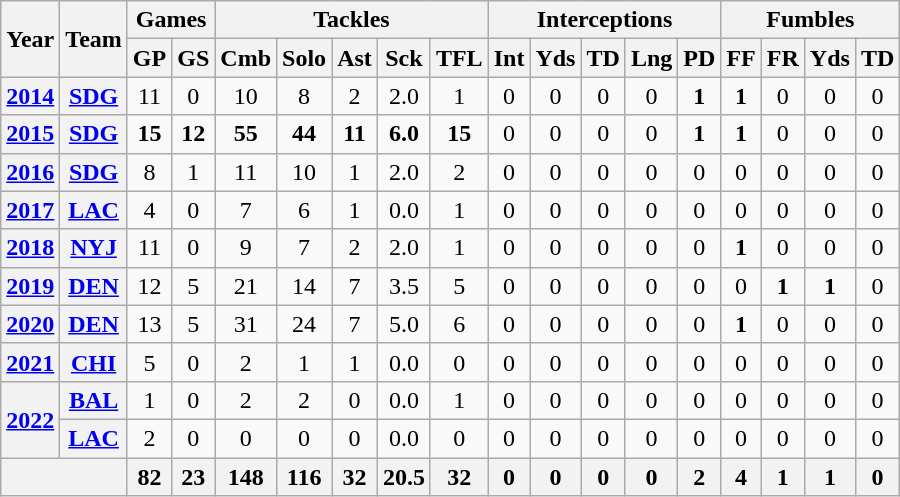<table class="wikitable" style="text-align:center">
<tr>
<th rowspan="2">Year</th>
<th rowspan="2">Team</th>
<th colspan="2">Games</th>
<th colspan="5">Tackles</th>
<th colspan="5">Interceptions</th>
<th colspan="4">Fumbles</th>
</tr>
<tr>
<th>GP</th>
<th>GS</th>
<th>Cmb</th>
<th>Solo</th>
<th>Ast</th>
<th>Sck</th>
<th>TFL</th>
<th>Int</th>
<th>Yds</th>
<th>TD</th>
<th>Lng</th>
<th>PD</th>
<th>FF</th>
<th>FR</th>
<th>Yds</th>
<th>TD</th>
</tr>
<tr>
<th><a href='#'>2014</a></th>
<th><a href='#'>SDG</a></th>
<td>11</td>
<td>0</td>
<td>10</td>
<td>8</td>
<td>2</td>
<td>2.0</td>
<td>1</td>
<td>0</td>
<td>0</td>
<td>0</td>
<td>0</td>
<td><strong>1</strong></td>
<td><strong>1</strong></td>
<td>0</td>
<td>0</td>
<td>0</td>
</tr>
<tr>
<th><a href='#'>2015</a></th>
<th><a href='#'>SDG</a></th>
<td><strong>15</strong></td>
<td><strong>12</strong></td>
<td><strong>55</strong></td>
<td><strong>44</strong></td>
<td><strong>11</strong></td>
<td><strong>6.0</strong></td>
<td><strong>15</strong></td>
<td>0</td>
<td>0</td>
<td>0</td>
<td>0</td>
<td><strong>1</strong></td>
<td><strong>1</strong></td>
<td>0</td>
<td>0</td>
<td>0</td>
</tr>
<tr>
<th><a href='#'>2016</a></th>
<th><a href='#'>SDG</a></th>
<td>8</td>
<td>1</td>
<td>11</td>
<td>10</td>
<td>1</td>
<td>2.0</td>
<td>2</td>
<td>0</td>
<td>0</td>
<td>0</td>
<td>0</td>
<td>0</td>
<td>0</td>
<td>0</td>
<td>0</td>
<td>0</td>
</tr>
<tr>
<th><a href='#'>2017</a></th>
<th><a href='#'>LAC</a></th>
<td>4</td>
<td>0</td>
<td>7</td>
<td>6</td>
<td>1</td>
<td>0.0</td>
<td>1</td>
<td>0</td>
<td>0</td>
<td>0</td>
<td>0</td>
<td>0</td>
<td>0</td>
<td>0</td>
<td>0</td>
<td>0</td>
</tr>
<tr>
<th><a href='#'>2018</a></th>
<th><a href='#'>NYJ</a></th>
<td>11</td>
<td>0</td>
<td>9</td>
<td>7</td>
<td>2</td>
<td>2.0</td>
<td>1</td>
<td>0</td>
<td>0</td>
<td>0</td>
<td>0</td>
<td>0</td>
<td><strong>1</strong></td>
<td>0</td>
<td>0</td>
<td>0</td>
</tr>
<tr>
<th><a href='#'>2019</a></th>
<th><a href='#'>DEN</a></th>
<td>12</td>
<td>5</td>
<td>21</td>
<td>14</td>
<td>7</td>
<td>3.5</td>
<td>5</td>
<td>0</td>
<td>0</td>
<td>0</td>
<td>0</td>
<td>0</td>
<td>0</td>
<td><strong>1</strong></td>
<td><strong>1</strong></td>
<td>0</td>
</tr>
<tr>
<th><a href='#'>2020</a></th>
<th><a href='#'>DEN</a></th>
<td>13</td>
<td>5</td>
<td>31</td>
<td>24</td>
<td>7</td>
<td>5.0</td>
<td>6</td>
<td>0</td>
<td>0</td>
<td>0</td>
<td>0</td>
<td>0</td>
<td><strong>1</strong></td>
<td>0</td>
<td>0</td>
<td>0</td>
</tr>
<tr>
<th><a href='#'>2021</a></th>
<th><a href='#'>CHI</a></th>
<td>5</td>
<td>0</td>
<td>2</td>
<td>1</td>
<td>1</td>
<td>0.0</td>
<td>0</td>
<td>0</td>
<td>0</td>
<td>0</td>
<td>0</td>
<td>0</td>
<td>0</td>
<td>0</td>
<td>0</td>
<td>0</td>
</tr>
<tr>
<th rowspan="2"><a href='#'>2022</a></th>
<th><a href='#'>BAL</a></th>
<td>1</td>
<td>0</td>
<td>2</td>
<td>2</td>
<td>0</td>
<td>0.0</td>
<td>1</td>
<td>0</td>
<td>0</td>
<td>0</td>
<td>0</td>
<td>0</td>
<td>0</td>
<td>0</td>
<td>0</td>
<td>0</td>
</tr>
<tr>
<th><a href='#'>LAC</a></th>
<td>2</td>
<td>0</td>
<td>0</td>
<td>0</td>
<td>0</td>
<td>0.0</td>
<td>0</td>
<td>0</td>
<td>0</td>
<td>0</td>
<td>0</td>
<td>0</td>
<td>0</td>
<td>0</td>
<td>0</td>
<td>0</td>
</tr>
<tr>
<th colspan="2"></th>
<th>82</th>
<th>23</th>
<th>148</th>
<th>116</th>
<th>32</th>
<th>20.5</th>
<th>32</th>
<th>0</th>
<th>0</th>
<th>0</th>
<th>0</th>
<th>2</th>
<th>4</th>
<th>1</th>
<th>1</th>
<th>0</th>
</tr>
</table>
